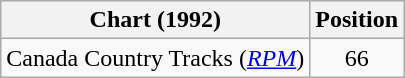<table class="wikitable sortable">
<tr>
<th scope="col">Chart (1992)</th>
<th scope="col">Position</th>
</tr>
<tr>
<td>Canada Country Tracks (<em><a href='#'>RPM</a></em>)</td>
<td align="center">66</td>
</tr>
</table>
